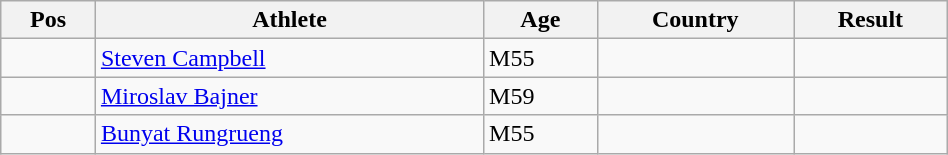<table class="wikitable"  style="text-align:center; width:50%;">
<tr>
<th>Pos</th>
<th>Athlete</th>
<th>Age</th>
<th>Country</th>
<th>Result</th>
</tr>
<tr>
<td align=center></td>
<td align=left><a href='#'>Steven Campbell</a></td>
<td align=left>M55</td>
<td align=left></td>
<td></td>
</tr>
<tr>
<td align=center></td>
<td align=left><a href='#'>Miroslav Bajner</a></td>
<td align=left>M59</td>
<td align=left></td>
<td></td>
</tr>
<tr>
<td align=center></td>
<td align=left><a href='#'>Bunyat Rungrueng</a></td>
<td align=left>M55</td>
<td align=left></td>
<td></td>
</tr>
</table>
